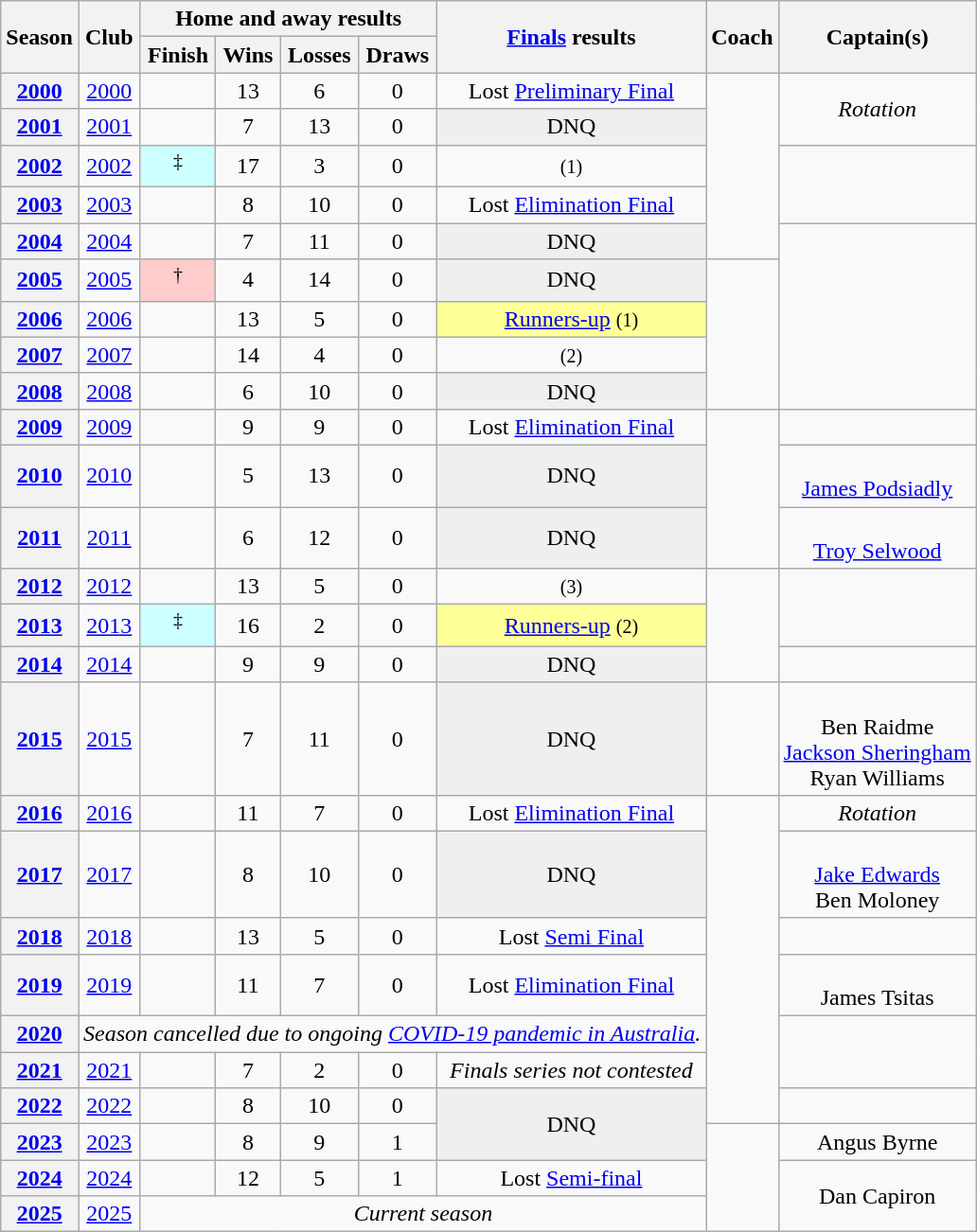<table class="wikitable sortable plainrowheaders" style="text-align:center;">
<tr>
<th scope="col" rowspan=2>Season</th>
<th scope="col" class="unsortable" rowspan=2>Club</th>
<th scope="col" colspan="4">Home and away results</th>
<th scope="col" rowspan=2><a href='#'>Finals</a> results</th>
<th scope="col" rowspan=2>Coach</th>
<th scope="col" rowspan=2>Captain(s)</th>
</tr>
<tr>
<th scope="col">Finish</th>
<th scope="col">Wins</th>
<th scope="col">Losses</th>
<th scope="col">Draws</th>
</tr>
<tr>
<th scope="row" style="text-align:center;"><a href='#'>2000</a></th>
<td><a href='#'>2000</a></td>
<td></td>
<td>13</td>
<td>6</td>
<td>0</td>
<td>Lost <a href='#'>Preliminary Final</a></td>
<td rowspan="5"></td>
<td rowspan="2"><em>Rotation</em></td>
</tr>
<tr>
<th scope="row" style="text-align:center;"><a href='#'>2001</a></th>
<td><a href='#'>2001</a></td>
<td></td>
<td>7</td>
<td>13</td>
<td>0</td>
<td style="background:#efefef;">DNQ</td>
</tr>
<tr>
<th scope="row" style="text-align:center;"><a href='#'>2002</a></th>
<td><a href='#'>2002</a></td>
<td style="background:#CCFFFF;"><sup>‡</sup></td>
<td>17</td>
<td>3</td>
<td>0</td>
<td> <small>(1)</small></td>
<td rowspan="2"></td>
</tr>
<tr>
<th scope="row" style="text-align:center;"><a href='#'>2003</a></th>
<td><a href='#'>2003</a></td>
<td></td>
<td>8</td>
<td>10</td>
<td>0</td>
<td>Lost <a href='#'>Elimination Final</a></td>
</tr>
<tr>
<th scope="row" style="text-align:center;"><a href='#'>2004</a></th>
<td><a href='#'>2004</a></td>
<td></td>
<td>7</td>
<td>11</td>
<td>0</td>
<td style="background:#efefef;">DNQ</td>
<td rowspan="5"></td>
</tr>
<tr>
<th scope="row" style="text-align:center;"><a href='#'>2005</a></th>
<td><a href='#'>2005</a></td>
<td style="background:#fcc;"><sup>†</sup></td>
<td>4</td>
<td>14</td>
<td>0</td>
<td style="background:#efefef;">DNQ</td>
<td rowspan="4"></td>
</tr>
<tr>
<th scope="row" style="text-align:center;"><a href='#'>2006</a></th>
<td><a href='#'>2006</a></td>
<td></td>
<td>13</td>
<td>5</td>
<td>0</td>
<td style="background:#ff9;"><a href='#'>Runners-up</a> <small>(1)</small></td>
</tr>
<tr>
<th scope="row" style="text-align:center;"><a href='#'>2007</a></th>
<td><a href='#'>2007</a></td>
<td></td>
<td>14</td>
<td>4</td>
<td>0</td>
<td> <small>(2)</small></td>
</tr>
<tr>
<th scope="row" style="text-align:center;"><a href='#'>2008</a></th>
<td><a href='#'>2008</a></td>
<td></td>
<td>6</td>
<td>10</td>
<td>0</td>
<td style="background:#efefef;">DNQ</td>
</tr>
<tr>
<th scope="row" style="text-align:center;"><a href='#'>2009</a></th>
<td><a href='#'>2009</a></td>
<td></td>
<td>9</td>
<td>9</td>
<td>0</td>
<td>Lost <a href='#'>Elimination Final</a></td>
<td rowspan="3"></td>
<td></td>
</tr>
<tr>
<th scope="row" style="text-align:center;"><a href='#'>2010</a></th>
<td><a href='#'>2010</a></td>
<td></td>
<td>5</td>
<td>13</td>
<td>0</td>
<td style="background:#efefef;">DNQ</td>
<td><br><a href='#'>James Podsiadly</a></td>
</tr>
<tr>
<th scope="row" style="text-align:center;"><a href='#'>2011</a></th>
<td><a href='#'>2011</a></td>
<td></td>
<td>6</td>
<td>12</td>
<td>0</td>
<td style="background:#efefef;">DNQ</td>
<td><br><a href='#'>Troy Selwood</a></td>
</tr>
<tr>
<th scope="row" style="text-align:center;"><a href='#'>2012</a></th>
<td><a href='#'>2012</a></td>
<td></td>
<td>13</td>
<td>5</td>
<td>0</td>
<td> <small>(3)</small></td>
<td rowspan="3"></td>
<td rowspan="2"></td>
</tr>
<tr>
<th scope="row" style="text-align:center;"><a href='#'>2013</a></th>
<td><a href='#'>2013</a></td>
<td style="background:#CCFFFF;"><sup>‡</sup></td>
<td>16</td>
<td>2</td>
<td>0</td>
<td style="background:#ff9;"><a href='#'>Runners-up</a> <small>(2)</small></td>
</tr>
<tr>
<th scope="row" style="text-align:center;"><a href='#'>2014</a></th>
<td><a href='#'>2014</a></td>
<td></td>
<td>9</td>
<td>9</td>
<td>0</td>
<td style="background:#efefef;">DNQ</td>
<td></td>
</tr>
<tr>
<th scope="row" style="text-align:center;"><a href='#'>2015</a></th>
<td><a href='#'>2015</a></td>
<td></td>
<td>7</td>
<td>11</td>
<td>0</td>
<td style="background:#efefef;">DNQ</td>
<td></td>
<td><br>Ben Raidme<br><a href='#'>Jackson Sheringham</a><br>Ryan Williams</td>
</tr>
<tr>
<th scope="row" style="text-align:center;"><a href='#'>2016</a></th>
<td><a href='#'>2016</a></td>
<td></td>
<td>11</td>
<td>7</td>
<td>0</td>
<td>Lost <a href='#'>Elimination Final</a></td>
<td rowspan="7"></td>
<td><em>Rotation</em></td>
</tr>
<tr>
<th scope="row" style="text-align:center;"><a href='#'>2017</a></th>
<td><a href='#'>2017</a></td>
<td></td>
<td>8</td>
<td>10</td>
<td>0</td>
<td style="background:#efefef;">DNQ</td>
<td><br><a href='#'>Jake Edwards</a><br>Ben Moloney</td>
</tr>
<tr>
<th scope="row" style="text-align:center;"><a href='#'>2018</a></th>
<td><a href='#'>2018</a></td>
<td></td>
<td>13</td>
<td>5</td>
<td>0</td>
<td>Lost <a href='#'>Semi Final</a></td>
<td></td>
</tr>
<tr>
<th scope="row" style="text-align:center;"><a href='#'>2019</a></th>
<td><a href='#'>2019</a></td>
<td></td>
<td>11</td>
<td>7</td>
<td>0</td>
<td>Lost <a href='#'>Elimination Final</a></td>
<td><br>James Tsitas</td>
</tr>
<tr>
<th scope="row" style="text-align:center;"><a href='#'>2020</a></th>
<td colspan="6"><em>Season cancelled due to ongoing <a href='#'>COVID-19 pandemic in Australia</a>.</em></td>
<td rowspan="2"></td>
</tr>
<tr>
<th scope="row" style="text-align:center;"><a href='#'>2021</a></th>
<td><a href='#'>2021</a></td>
<td></td>
<td>7</td>
<td>2</td>
<td>0</td>
<td><em>Finals series not contested</em></td>
</tr>
<tr>
<th scope="row" style="text-align:center;"><a href='#'>2022</a></th>
<td><a href='#'>2022</a></td>
<td></td>
<td>8</td>
<td>10</td>
<td>0</td>
<td style="background:#efefef;" rowspan=2>DNQ</td>
<td><br></td>
</tr>
<tr>
<th scope="row" style="text-align:center;"><a href='#'>2023</a></th>
<td><a href='#'>2023</a></td>
<td></td>
<td>8</td>
<td>9</td>
<td>1</td>
<td rowspan=3></td>
<td>Angus Byrne</td>
</tr>
<tr>
<th scope="row" style="text-align:center;"><a href='#'>2024</a></th>
<td><a href='#'>2024</a></td>
<td></td>
<td>12</td>
<td>5</td>
<td>1</td>
<td>Lost <a href='#'>Semi-final</a></td>
<td rowspan=2>Dan Capiron</td>
</tr>
<tr>
<th scope="row" style="text-align:center;"><a href='#'>2025</a></th>
<td><a href='#'>2025</a></td>
<td colspan=5><em>Current season</em></td>
</tr>
</table>
